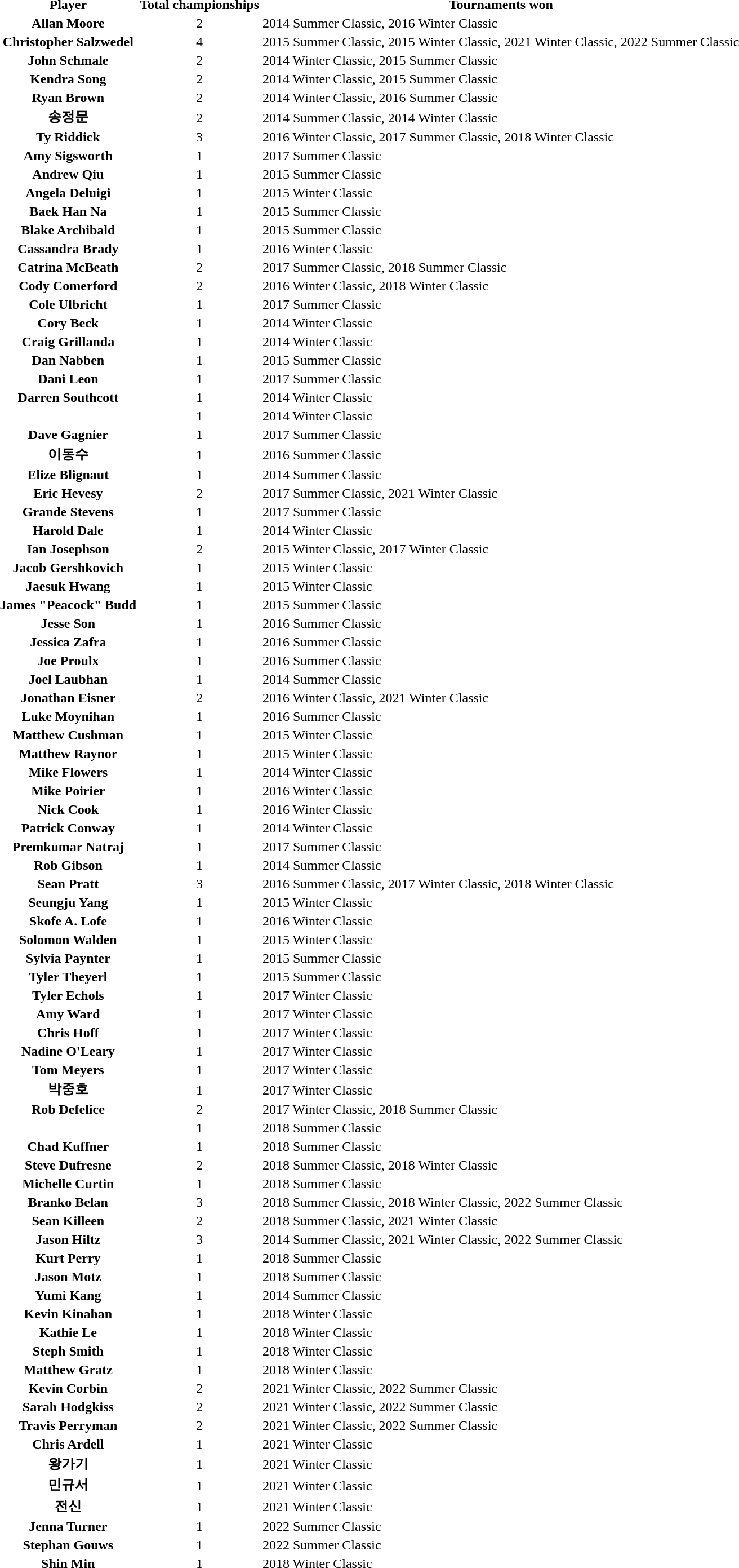<table>
<tr>
<th>Player</th>
<th>Total championships</th>
<th>Tournaments won</th>
</tr>
<tr>
<th>Allan Moore</th>
<td style="text-align: center;">2</td>
<td>2014 Summer Classic, 2016 Winter Classic</td>
</tr>
<tr>
<th>Christopher Salzwedel</th>
<td style="text-align: center;">4</td>
<td>2015 Summer Classic, 2015 Winter Classic, 2021 Winter Classic, 2022 Summer Classic</td>
</tr>
<tr>
<th>John Schmale</th>
<td style="text-align: center;">2</td>
<td>2014 Winter Classic, 2015 Summer Classic</td>
</tr>
<tr>
<th>Kendra Song</th>
<td style="text-align: center;">2</td>
<td>2014 Winter Classic, 2015 Summer Classic</td>
</tr>
<tr>
<th>Ryan Brown</th>
<td style="text-align: center;">2</td>
<td>2014 Winter Classic, 2016 Summer Classic</td>
</tr>
<tr>
<th>송정문</th>
<td style="text-align: center;">2</td>
<td>2014 Summer Classic, 2014 Winter Classic</td>
</tr>
<tr>
<th>Ty Riddick</th>
<td style="text-align: center;">3</td>
<td>2016 Winter Classic, 2017 Summer Classic, 2018 Winter Classic</td>
</tr>
<tr>
<th>Amy Sigsworth</th>
<td style="text-align: center;">1</td>
<td>2017 Summer Classic</td>
</tr>
<tr>
<th>Andrew Qiu</th>
<td style="text-align: center;">1</td>
<td>2015 Summer Classic</td>
</tr>
<tr>
<th>Angela Deluigi</th>
<td style="text-align: center;">1</td>
<td>2015 Winter Classic</td>
</tr>
<tr>
<th>Baek Han Na</th>
<td style="text-align: center;">1</td>
<td>2015 Summer Classic</td>
</tr>
<tr>
<th>Blake Archibald</th>
<td style="text-align: center;">1</td>
<td>2015 Summer Classic</td>
</tr>
<tr>
<th>Cassandra Brady</th>
<td style="text-align: center;">1</td>
<td>2016 Winter Classic</td>
</tr>
<tr>
<th>Catrina McBeath</th>
<td style="text-align: center;">2</td>
<td>2017 Summer Classic, 2018 Summer Classic</td>
</tr>
<tr>
<th>Cody Comerford</th>
<td style="text-align: center;">2</td>
<td>2016 Winter Classic, 2018 Winter Classic</td>
</tr>
<tr>
<th>Cole Ulbricht</th>
<td style="text-align: center;">1</td>
<td>2017 Summer Classic</td>
</tr>
<tr>
<th>Cory Beck</th>
<td style="text-align: center;">1</td>
<td>2014 Winter Classic</td>
</tr>
<tr>
<th>Craig Grillanda</th>
<td style="text-align: center;">1</td>
<td>2014 Winter Classic</td>
</tr>
<tr>
<th>Dan Nabben</th>
<td style="text-align: center;">1</td>
<td>2015 Summer Classic</td>
</tr>
<tr>
<th>Dani Leon</th>
<td style="text-align: center;">1</td>
<td>2017 Summer Classic</td>
</tr>
<tr>
<th>Darren Southcott</th>
<td style="text-align: center;">1</td>
<td>2014 Winter Classic</td>
</tr>
<tr>
<th><span></span></th>
<td style="text-align: center;">1</td>
<td>2014 Winter Classic</td>
</tr>
<tr>
<th>Dave Gagnier</th>
<td style="text-align: center;">1</td>
<td>2017 Summer Classic</td>
</tr>
<tr>
<th>이동수</th>
<td style="text-align: center;">1</td>
<td>2016 Summer Classic</td>
</tr>
<tr>
<th>Elize Blignaut</th>
<td style="text-align: center;">1</td>
<td>2014 Summer Classic</td>
</tr>
<tr>
<th>Eric Hevesy</th>
<td style="text-align: center;">2</td>
<td>2017 Summer Classic, 2021 Winter Classic</td>
</tr>
<tr>
<th>Grande Stevens</th>
<td style="text-align: center;">1</td>
<td>2017 Summer Classic</td>
</tr>
<tr>
<th>Harold Dale</th>
<td style="text-align: center;">1</td>
<td>2014 Winter Classic</td>
</tr>
<tr>
<th>Ian Josephson</th>
<td style="text-align: center;">2</td>
<td>2015 Winter Classic, 2017 Winter Classic</td>
</tr>
<tr>
<th>Jacob Gershkovich</th>
<td style="text-align: center;">1</td>
<td>2015 Winter Classic</td>
</tr>
<tr>
<th>Jaesuk Hwang</th>
<td style="text-align: center;">1</td>
<td>2015 Winter Classic</td>
</tr>
<tr>
<th>James "Peacock" Budd</th>
<td style="text-align: center;">1</td>
<td>2015 Summer Classic</td>
</tr>
<tr>
<th>Jesse Son</th>
<td style="text-align: center;">1</td>
<td>2016 Summer Classic</td>
</tr>
<tr>
<th>Jessica Zafra</th>
<td style="text-align: center;">1</td>
<td>2016 Summer Classic</td>
</tr>
<tr>
<th>Joe Proulx</th>
<td style="text-align: center;">1</td>
<td>2016 Summer Classic</td>
</tr>
<tr>
<th>Joel Laubhan</th>
<td style="text-align: center;">1</td>
<td>2014 Summer Classic</td>
</tr>
<tr>
<th>Jonathan Eisner</th>
<td style="text-align: center;">2</td>
<td>2016 Winter Classic, 2021 Winter Classic</td>
</tr>
<tr>
<th>Luke Moynihan</th>
<td style="text-align: center;">1</td>
<td>2016 Summer Classic</td>
</tr>
<tr>
<th>Matthew Cushman</th>
<td style="text-align: center;">1</td>
<td>2015 Winter Classic</td>
</tr>
<tr>
<th>Matthew Raynor</th>
<td style="text-align: center;">1</td>
<td>2015 Winter Classic</td>
</tr>
<tr>
<th>Mike Flowers</th>
<td style="text-align: center;">1</td>
<td>2014 Winter Classic</td>
</tr>
<tr>
<th>Mike Poirier</th>
<td style="text-align: center;">1</td>
<td>2016 Winter Classic</td>
</tr>
<tr>
<th>Nick Cook</th>
<td style="text-align: center;">1</td>
<td>2016 Winter Classic</td>
</tr>
<tr>
<th>Patrick Conway</th>
<td style="text-align: center;">1</td>
<td>2014 Winter Classic</td>
</tr>
<tr>
<th>Premkumar Natraj</th>
<td style="text-align: center;">1</td>
<td>2017 Summer Classic</td>
</tr>
<tr>
<th>Rob Gibson</th>
<td style="text-align: center;">1</td>
<td>2014 Summer Classic</td>
</tr>
<tr>
<th>Sean Pratt</th>
<td style="text-align: center;">3</td>
<td>2016 Summer Classic, 2017 Winter Classic, 2018 Winter Classic</td>
</tr>
<tr>
<th>Seungju Yang</th>
<td style="text-align: center;">1</td>
<td>2015 Winter Classic</td>
</tr>
<tr>
<th>Skofe A. Lofe</th>
<td style="text-align: center;">1</td>
<td>2016 Winter Classic</td>
</tr>
<tr>
<th>Solomon Walden</th>
<td style="text-align: center;">1</td>
<td>2015 Winter Classic</td>
</tr>
<tr>
<th>Sylvia Paynter</th>
<td style="text-align: center;">1</td>
<td>2015 Summer Classic</td>
</tr>
<tr>
<th>Tyler Theyerl</th>
<td style="text-align: center;">1</td>
<td>2015 Summer Classic</td>
</tr>
<tr>
<th>Tyler Echols</th>
<td style="text-align: center;">1</td>
<td>2017 Winter Classic</td>
</tr>
<tr>
<th>Amy Ward</th>
<td style="text-align: center;">1</td>
<td>2017 Winter Classic</td>
</tr>
<tr>
<th>Chris Hoff</th>
<td style="text-align: center;">1</td>
<td>2017 Winter Classic</td>
</tr>
<tr>
<th>Nadine O'Leary</th>
<td style="text-align: center;">1</td>
<td>2017 Winter Classic</td>
</tr>
<tr>
<th>Tom Meyers</th>
<td style="text-align: center;">1</td>
<td>2017 Winter Classic</td>
</tr>
<tr>
<th>박중호</th>
<td style="text-align: center;">1</td>
<td>2017 Winter Classic</td>
</tr>
<tr>
<th>Rob Defelice</th>
<td style="text-align: center;">2</td>
<td>2017 Winter Classic, 2018 Summer Classic</td>
</tr>
<tr>
<th><span></span></th>
<td style="text-align: center;">1</td>
<td>2018 Summer Classic</td>
</tr>
<tr>
<th>Chad Kuffner</th>
<td style="text-align: center;">1</td>
<td>2018 Summer Classic</td>
</tr>
<tr>
<th>Steve Dufresne</th>
<td style="text-align: center;">2</td>
<td>2018 Summer Classic, 2018 Winter Classic</td>
</tr>
<tr>
<th>Michelle Curtin</th>
<td style="text-align: center;">1</td>
<td>2018 Summer Classic</td>
</tr>
<tr>
<th>Branko Belan</th>
<td style="text-align: center;">3</td>
<td>2018 Summer Classic, 2018 Winter Classic, 2022 Summer Classic</td>
</tr>
<tr>
<th>Sean Killeen</th>
<td style="text-align: center;">2</td>
<td>2018 Summer Classic, 2021 Winter Classic</td>
</tr>
<tr>
<th>Jason Hiltz</th>
<td style="text-align: center;">3</td>
<td>2014 Summer Classic, 2021 Winter Classic, 2022 Summer Classic</td>
</tr>
<tr>
<th>Kurt Perry</th>
<td style="text-align: center;">1</td>
<td>2018 Summer Classic</td>
</tr>
<tr>
<th>Jason Motz</th>
<td style="text-align: center;">1</td>
<td>2018 Summer Classic</td>
</tr>
<tr>
<th>Yumi Kang</th>
<td style="text-align: center;">1</td>
<td>2014 Summer Classic</td>
</tr>
<tr>
<th>Kevin Kinahan</th>
<td style="text-align: center;">1</td>
<td>2018 Winter Classic</td>
</tr>
<tr>
<th>Kathie Le</th>
<td style="text-align: center;">1</td>
<td>2018 Winter Classic</td>
</tr>
<tr>
<th>Steph Smith</th>
<td style="text-align: center;">1</td>
<td>2018 Winter Classic</td>
</tr>
<tr>
<th>Matthew Gratz</th>
<td style="text-align: center;">1</td>
<td>2018 Winter Classic</td>
</tr>
<tr>
<th>Kevin Corbin</th>
<td style="text-align: center;">2</td>
<td>2021 Winter Classic, 2022 Summer Classic</td>
</tr>
<tr>
<th>Sarah Hodgkiss</th>
<td style="text-align: center;">2</td>
<td>2021 Winter Classic, 2022 Summer Classic</td>
</tr>
<tr>
<th>Travis Perryman</th>
<td style="text-align: center;">2</td>
<td>2021 Winter Classic, 2022 Summer Classic</td>
</tr>
<tr>
<th>Chris Ardell</th>
<td style="text-align: center;">1</td>
<td>2021 Winter Classic</td>
</tr>
<tr>
<th>왕가기</th>
<td style="text-align: center;">1</td>
<td>2021 Winter Classic</td>
</tr>
<tr>
<th>민규서</th>
<td style="text-align: center;">1</td>
<td>2021 Winter Classic</td>
</tr>
<tr>
<th>전신</th>
<td style="text-align: center;">1</td>
<td>2021 Winter Classic</td>
</tr>
<tr>
<th>Jenna Turner</th>
<td style="text-align: center;">1</td>
<td>2022 Summer Classic</td>
</tr>
<tr>
<th>Stephan Gouws</th>
<td style="text-align: center;">1</td>
<td>2022 Summer Classic</td>
</tr>
<tr>
<th>Shin Min</th>
<td style="text-align: center;">1</td>
<td>2018 Winter Classic</td>
</tr>
</table>
